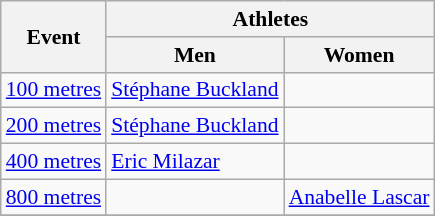<table class=wikitable style="font-size:90%">
<tr>
<th rowspan=2>Event</th>
<th colspan=2>Athletes</th>
</tr>
<tr>
<th>Men</th>
<th>Women</th>
</tr>
<tr>
<td><a href='#'>100 metres</a></td>
<td><a href='#'>Stéphane Buckland</a></td>
<td></td>
</tr>
<tr>
<td><a href='#'>200 metres</a></td>
<td><a href='#'>Stéphane Buckland</a></td>
<td></td>
</tr>
<tr>
<td><a href='#'>400 metres</a></td>
<td><a href='#'>Eric Milazar</a></td>
<td></td>
</tr>
<tr>
<td><a href='#'>800 metres</a></td>
<td></td>
<td><a href='#'>Anabelle Lascar</a></td>
</tr>
<tr>
</tr>
</table>
